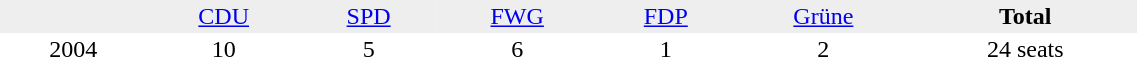<table border="0" cellpadding="2" cellspacing="0" width="60%">
<tr bgcolor="#eeeeee" align="center">
<td></td>
<td><a href='#'>CDU</a></td>
<td><a href='#'>SPD</a></td>
<td><a href='#'>FWG</a></td>
<td><a href='#'>FDP</a></td>
<td><a href='#'>Grüne</a></td>
<td><strong>Total</strong></td>
</tr>
<tr align="center">
<td>2004</td>
<td>10</td>
<td>5</td>
<td>6</td>
<td>1</td>
<td>2</td>
<td>24 seats</td>
</tr>
</table>
